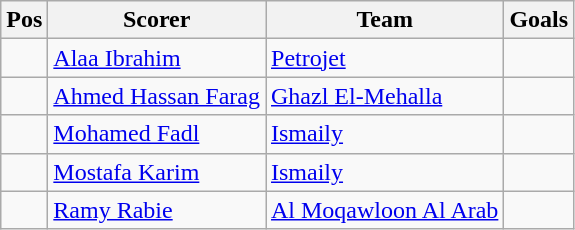<table class="wikitable">
<tr>
<th>Pos</th>
<th>Scorer</th>
<th>Team</th>
<th>Goals</th>
</tr>
<tr>
<td></td>
<td><a href='#'>Alaa Ibrahim</a></td>
<td><a href='#'>Petrojet</a></td>
<td></td>
</tr>
<tr>
<td></td>
<td><a href='#'>Ahmed Hassan Farag</a></td>
<td><a href='#'>Ghazl El-Mehalla</a></td>
<td></td>
</tr>
<tr>
<td></td>
<td><a href='#'>Mohamed Fadl</a></td>
<td><a href='#'>Ismaily</a></td>
<td></td>
</tr>
<tr>
<td></td>
<td><a href='#'>Mostafa Karim</a></td>
<td><a href='#'>Ismaily</a></td>
<td></td>
</tr>
<tr>
<td></td>
<td><a href='#'>Ramy Rabie</a></td>
<td><a href='#'>Al Moqawloon Al Arab</a></td>
<td></td>
</tr>
</table>
